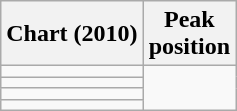<table class="wikitable sortable">
<tr>
<th align="left">Chart (2010)</th>
<th align="center">Peak <br> position</th>
</tr>
<tr>
<td></td>
</tr>
<tr>
<td></td>
</tr>
<tr>
<td></td>
</tr>
<tr>
<td></td>
</tr>
</table>
